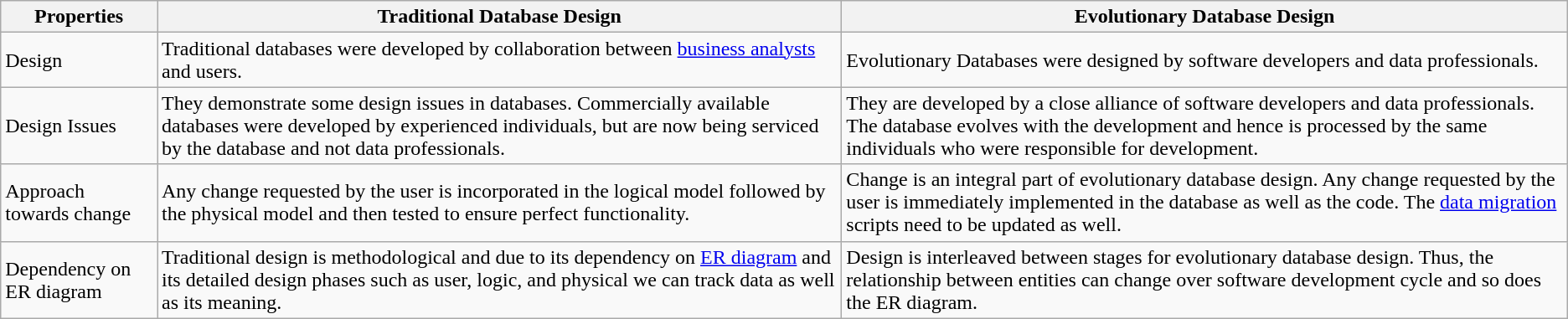<table class="wikitable sortable">
<tr>
<th>Properties</th>
<th>Traditional Database Design</th>
<th>Evolutionary Database Design</th>
</tr>
<tr>
<td>Design</td>
<td>Traditional databases were developed by collaboration between <a href='#'>business analysts</a> and users.</td>
<td>Evolutionary Databases were designed by software developers and data professionals.</td>
</tr>
<tr>
<td>Design Issues</td>
<td>They demonstrate some design issues in databases. Commercially available databases were developed by experienced individuals, but are now being serviced by the database and not data professionals.</td>
<td>They are developed by a close alliance of software developers and data professionals. The database evolves with the development and hence is processed by the same individuals who were responsible for development.</td>
</tr>
<tr>
<td>Approach towards change</td>
<td>Any change requested by the user is incorporated in the logical model  followed by the physical model and then tested to ensure perfect  functionality.</td>
<td>Change is an integral part of evolutionary database design. Any change requested by the user is immediately implemented in the database as well as the code. The <a href='#'>data migration</a> scripts need to be updated as well.</td>
</tr>
<tr>
<td>Dependency on ER diagram</td>
<td>Traditional design is methodological and due to its dependency on <a href='#'>ER diagram</a> and its detailed design phases such as user, logic, and physical we can track data as well as its meaning.</td>
<td>Design is interleaved between stages for evolutionary database design. Thus, the relationship between entities can change over software development cycle and so does the ER diagram.</td>
</tr>
</table>
